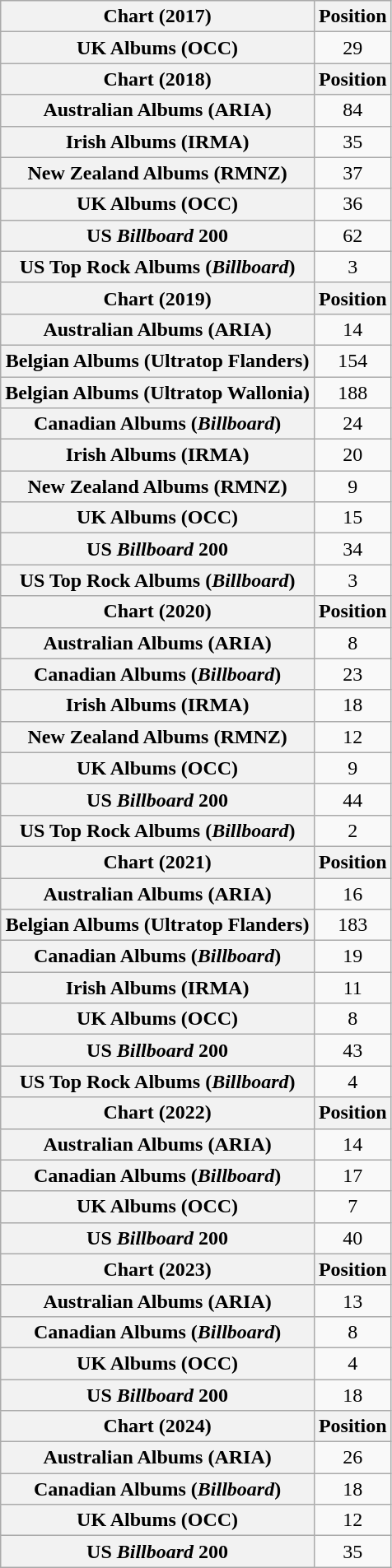<table class="wikitable plainrowheaders" style="text-align:center">
<tr>
<th scope="col">Chart (2017)</th>
<th scope="col">Position</th>
</tr>
<tr>
<th scope="row">UK Albums (OCC)</th>
<td>29</td>
</tr>
<tr>
<th scope="col">Chart (2018)</th>
<th scope="col">Position</th>
</tr>
<tr>
<th scope="row">Australian Albums (ARIA)</th>
<td>84</td>
</tr>
<tr>
<th scope="row">Irish Albums (IRMA)</th>
<td>35</td>
</tr>
<tr>
<th scope="row">New Zealand Albums (RMNZ)</th>
<td>37</td>
</tr>
<tr>
<th scope="row">UK Albums (OCC)</th>
<td>36</td>
</tr>
<tr>
<th scope="row">US <em>Billboard</em> 200</th>
<td>62</td>
</tr>
<tr>
<th scope="row">US Top Rock Albums (<em>Billboard</em>)</th>
<td>3</td>
</tr>
<tr>
<th scope="col">Chart (2019)</th>
<th scope="col">Position</th>
</tr>
<tr>
<th scope="row">Australian Albums (ARIA)</th>
<td>14</td>
</tr>
<tr>
<th scope="row">Belgian Albums (Ultratop Flanders)</th>
<td>154</td>
</tr>
<tr>
<th scope="row">Belgian Albums (Ultratop Wallonia)</th>
<td>188</td>
</tr>
<tr>
<th scope="row">Canadian Albums (<em>Billboard</em>)</th>
<td>24</td>
</tr>
<tr>
<th scope="row">Irish Albums (IRMA)</th>
<td>20</td>
</tr>
<tr>
<th scope="row">New Zealand Albums (RMNZ)</th>
<td>9</td>
</tr>
<tr>
<th scope="row">UK Albums (OCC)</th>
<td>15</td>
</tr>
<tr>
<th scope="row">US <em>Billboard</em> 200</th>
<td>34</td>
</tr>
<tr>
<th scope="row">US Top Rock Albums (<em>Billboard</em>)</th>
<td>3</td>
</tr>
<tr>
<th scope="col">Chart (2020)</th>
<th scope="col">Position</th>
</tr>
<tr>
<th scope="row">Australian Albums (ARIA)</th>
<td>8</td>
</tr>
<tr>
<th scope="row">Canadian Albums (<em>Billboard</em>)</th>
<td>23</td>
</tr>
<tr>
<th scope="row">Irish Albums (IRMA)</th>
<td>18</td>
</tr>
<tr>
<th scope="row">New Zealand Albums (RMNZ)</th>
<td>12</td>
</tr>
<tr>
<th scope="row">UK Albums (OCC)</th>
<td>9</td>
</tr>
<tr>
<th scope="row">US <em>Billboard</em> 200</th>
<td>44</td>
</tr>
<tr>
<th scope="row">US Top Rock Albums (<em>Billboard</em>)</th>
<td>2</td>
</tr>
<tr>
<th scope="col">Chart (2021)</th>
<th scope="col">Position</th>
</tr>
<tr>
<th scope="row">Australian Albums (ARIA)</th>
<td>16</td>
</tr>
<tr>
<th scope="row">Belgian Albums (Ultratop Flanders)</th>
<td>183</td>
</tr>
<tr>
<th scope="row">Canadian Albums (<em>Billboard</em>)</th>
<td>19</td>
</tr>
<tr>
<th scope="row">Irish Albums (IRMA)</th>
<td>11</td>
</tr>
<tr>
<th scope="row">UK Albums (OCC)</th>
<td>8</td>
</tr>
<tr>
<th scope="row">US <em>Billboard</em> 200</th>
<td>43</td>
</tr>
<tr>
<th scope="row">US Top Rock Albums (<em>Billboard</em>)</th>
<td>4</td>
</tr>
<tr>
<th scope="col">Chart (2022)</th>
<th scope="col">Position</th>
</tr>
<tr>
<th scope="row">Australian Albums (ARIA)</th>
<td>14</td>
</tr>
<tr>
<th scope="row">Canadian Albums (<em>Billboard</em>)</th>
<td>17</td>
</tr>
<tr>
<th scope="row">UK Albums (OCC)</th>
<td>7</td>
</tr>
<tr>
<th scope="row">US <em>Billboard</em> 200</th>
<td>40</td>
</tr>
<tr>
<th scope="col">Chart (2023)</th>
<th scope="col">Position</th>
</tr>
<tr>
<th scope="row">Australian Albums (ARIA)</th>
<td>13</td>
</tr>
<tr>
<th scope="row">Canadian Albums (<em>Billboard</em>)</th>
<td>8</td>
</tr>
<tr>
<th scope="row">UK Albums (OCC)</th>
<td>4</td>
</tr>
<tr>
<th scope="row">US <em>Billboard</em> 200</th>
<td>18</td>
</tr>
<tr>
<th scope="col">Chart (2024)</th>
<th scope="col">Position</th>
</tr>
<tr>
<th scope="row">Australian Albums (ARIA)</th>
<td>26</td>
</tr>
<tr>
<th scope="row">Canadian Albums (<em>Billboard</em>)</th>
<td>18</td>
</tr>
<tr>
<th scope="row">UK Albums (OCC)</th>
<td>12</td>
</tr>
<tr>
<th scope="row">US <em>Billboard</em> 200</th>
<td>35</td>
</tr>
</table>
